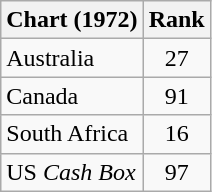<table class="wikitable sortable">
<tr>
<th>Chart (1972)</th>
<th>Rank</th>
</tr>
<tr>
<td>Australia</td>
<td style="text-align:center;">27</td>
</tr>
<tr>
<td>Canada</td>
<td style="text-align:center;">91</td>
</tr>
<tr>
<td>South Africa</td>
<td align="center">16</td>
</tr>
<tr>
<td>US <em>Cash Box</em></td>
<td style="text-align:center;">97</td>
</tr>
</table>
